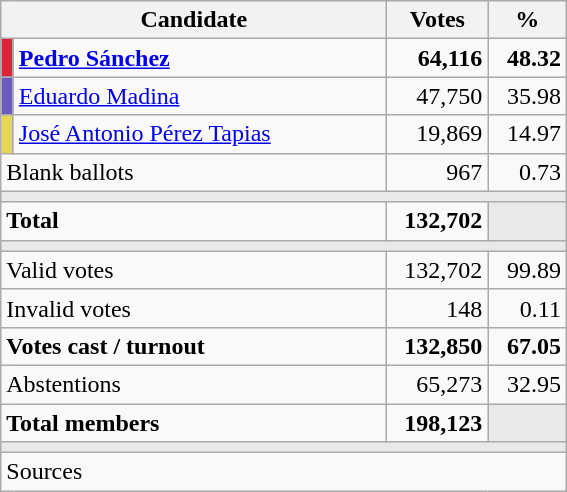<table class="wikitable" style="text-align:right;">
<tr>
<th colspan="2" width="250">Candidate</th>
<th width="60">Votes</th>
<th width="45">%</th>
</tr>
<tr>
<td width="1" style="color:inherit;background:#DD2239"></td>
<td align="left"><strong><a href='#'>Pedro Sánchez</a></strong></td>
<td><strong>64,116</strong></td>
<td><strong>48.32</strong></td>
</tr>
<tr>
<td style="color:inherit;background:#6C5BBD"></td>
<td align="left"><a href='#'>Eduardo Madina</a></td>
<td>47,750</td>
<td>35.98</td>
</tr>
<tr>
<td style="color:inherit;background:#E6D753"></td>
<td align="left"><a href='#'>José Antonio Pérez Tapias</a></td>
<td>19,869</td>
<td>14.97</td>
</tr>
<tr>
<td align="left" colspan="2">Blank ballots</td>
<td>967</td>
<td>0.73</td>
</tr>
<tr>
<td colspan="4" bgcolor="#E9E9E9"></td>
</tr>
<tr style="font-weight:bold;">
<td align="left" colspan="2">Total</td>
<td>132,702</td>
<td bgcolor="#E9E9E9"></td>
</tr>
<tr>
<td colspan="4" bgcolor="#E9E9E9"></td>
</tr>
<tr>
<td align="left" colspan="2">Valid votes</td>
<td>132,702</td>
<td>99.89</td>
</tr>
<tr>
<td align="left" colspan="2">Invalid votes</td>
<td>148</td>
<td>0.11</td>
</tr>
<tr style="font-weight:bold;">
<td align="left" colspan="2">Votes cast / turnout</td>
<td>132,850</td>
<td>67.05</td>
</tr>
<tr>
<td align="left" colspan="2">Abstentions</td>
<td>65,273</td>
<td>32.95</td>
</tr>
<tr style="font-weight:bold;">
<td align="left" colspan="2">Total members</td>
<td>198,123</td>
<td bgcolor="#E9E9E9"></td>
</tr>
<tr>
<td colspan="4" bgcolor="#E9E9E9"></td>
</tr>
<tr>
<td align="left" colspan="4">Sources</td>
</tr>
</table>
